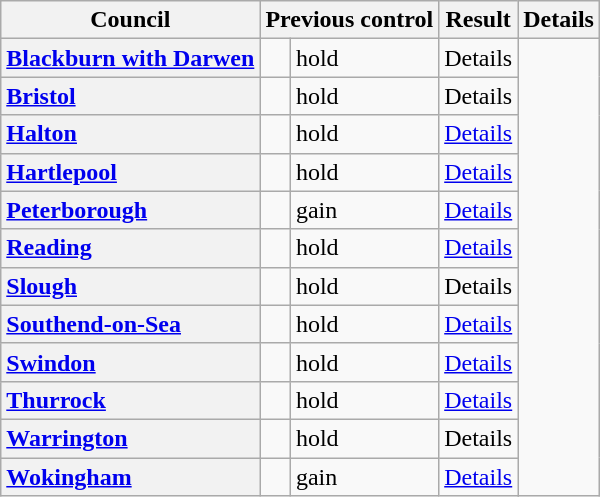<table class="wikitable sortable" border="1">
<tr>
<th scope="col">Council</th>
<th colspan=2>Previous control</th>
<th colspan=2>Result</th>
<th class="unsortable" scope="col">Details</th>
</tr>
<tr>
<th scope="row" style="text-align: left;"><a href='#'>Blackburn with Darwen</a></th>
<td></td>
<td> hold</td>
<td>Details</td>
</tr>
<tr>
<th scope="row" style="text-align: left;"><a href='#'>Bristol</a></th>
<td></td>
<td> hold</td>
<td>Details</td>
</tr>
<tr>
<th scope="row" style="text-align: left;"><a href='#'>Halton</a></th>
<td></td>
<td> hold</td>
<td><a href='#'>Details</a></td>
</tr>
<tr>
<th scope="row" style="text-align: left;"><a href='#'>Hartlepool</a></th>
<td></td>
<td> hold</td>
<td><a href='#'>Details</a></td>
</tr>
<tr>
<th scope="row" style="text-align: left;"><a href='#'>Peterborough</a></th>
<td></td>
<td> gain</td>
<td><a href='#'>Details</a></td>
</tr>
<tr>
<th scope="row" style="text-align: left;"><a href='#'>Reading</a></th>
<td></td>
<td> hold</td>
<td><a href='#'>Details</a></td>
</tr>
<tr>
<th scope="row" style="text-align: left;"><a href='#'>Slough</a></th>
<td></td>
<td> hold</td>
<td>Details</td>
</tr>
<tr>
<th scope="row" style="text-align: left;"><a href='#'>Southend-on-Sea</a></th>
<td></td>
<td> hold</td>
<td><a href='#'>Details</a></td>
</tr>
<tr>
<th scope="row" style="text-align: left;"><a href='#'>Swindon</a></th>
<td></td>
<td> hold</td>
<td><a href='#'>Details</a></td>
</tr>
<tr>
<th scope="row" style="text-align: left;"><a href='#'>Thurrock</a></th>
<td></td>
<td> hold</td>
<td><a href='#'>Details</a></td>
</tr>
<tr>
<th scope="row" style="text-align: left;"><a href='#'>Warrington</a></th>
<td></td>
<td> hold</td>
<td>Details</td>
</tr>
<tr>
<th scope="row" style="text-align: left;"><a href='#'>Wokingham</a></th>
<td></td>
<td> gain</td>
<td><a href='#'>Details</a></td>
</tr>
</table>
